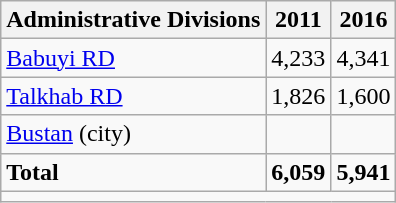<table class="wikitable">
<tr>
<th>Administrative Divisions</th>
<th>2011</th>
<th>2016</th>
</tr>
<tr>
<td><a href='#'>Babuyi RD</a></td>
<td style="text-align: right;">4,233</td>
<td style="text-align: right;">4,341</td>
</tr>
<tr>
<td><a href='#'>Talkhab RD</a></td>
<td style="text-align: right;">1,826</td>
<td style="text-align: right;">1,600</td>
</tr>
<tr>
<td><a href='#'>Bustan</a> (city)</td>
<td style="text-align: right;"></td>
<td style="text-align: right;"></td>
</tr>
<tr>
<td><strong>Total</strong></td>
<td style="text-align: right;"><strong>6,059</strong></td>
<td style="text-align: right;"><strong>5,941</strong></td>
</tr>
<tr>
<td colspan=3></td>
</tr>
</table>
